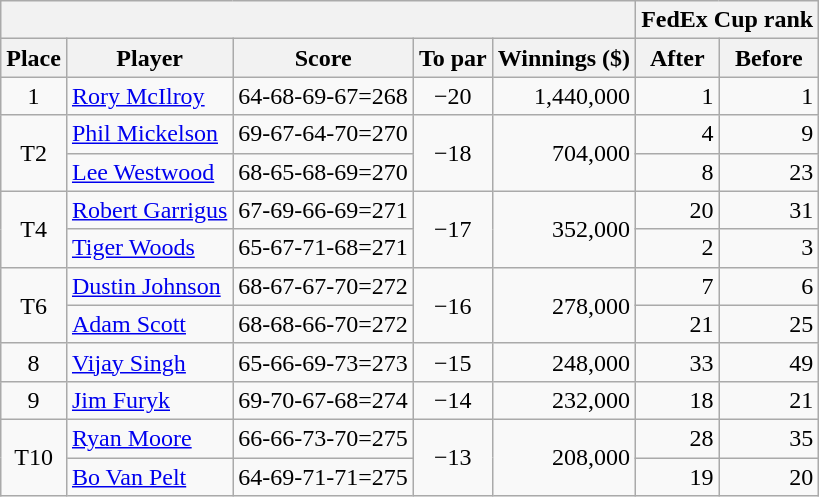<table class=wikitable>
<tr>
<th colspan=5></th>
<th colspan=2>FedEx Cup rank</th>
</tr>
<tr>
<th>Place</th>
<th>Player</th>
<th>Score</th>
<th>To par</th>
<th>Winnings ($)</th>
<th>After</th>
<th>Before</th>
</tr>
<tr>
<td align=center>1</td>
<td> <a href='#'>Rory McIlroy</a></td>
<td>64-68-69-67=268</td>
<td align=center>−20</td>
<td align=right>1,440,000</td>
<td align=right>1</td>
<td align=right>1</td>
</tr>
<tr>
<td style="text-align:center;" rowspan="2">T2</td>
<td> <a href='#'>Phil Mickelson</a></td>
<td>69-67-64-70=270</td>
<td style="text-align:center;" rowspan="2">−18</td>
<td style="text-align:right;" rowspan="2">704,000</td>
<td align=right>4</td>
<td align=right>9</td>
</tr>
<tr>
<td> <a href='#'>Lee Westwood</a></td>
<td>68-65-68-69=270</td>
<td align=right>8</td>
<td align=right>23</td>
</tr>
<tr>
<td style="text-align:center;" rowspan="2">T4</td>
<td> <a href='#'>Robert Garrigus</a></td>
<td>67-69-66-69=271</td>
<td style="text-align:center;" rowspan="2">−17</td>
<td style="text-align:right;" rowspan="2">352,000</td>
<td align=right>20</td>
<td align=right>31</td>
</tr>
<tr>
<td> <a href='#'>Tiger Woods</a></td>
<td>65-67-71-68=271</td>
<td align=right>2</td>
<td align=right>3</td>
</tr>
<tr>
<td style="text-align:center;" rowspan="2">T6</td>
<td> <a href='#'>Dustin Johnson</a></td>
<td>68-67-67-70=272</td>
<td style="text-align:center;" rowspan="2">−16</td>
<td style="text-align:right;" rowspan="2">278,000</td>
<td align=right>7</td>
<td align=right>6</td>
</tr>
<tr>
<td> <a href='#'>Adam Scott</a></td>
<td>68-68-66-70=272</td>
<td align=right>21</td>
<td align=right>25</td>
</tr>
<tr>
<td align=center>8</td>
<td> <a href='#'>Vijay Singh</a></td>
<td>65-66-69-73=273</td>
<td align=center>−15</td>
<td align=right>248,000</td>
<td align=right>33</td>
<td align=right>49</td>
</tr>
<tr>
<td align=center>9</td>
<td> <a href='#'>Jim Furyk</a></td>
<td>69-70-67-68=274</td>
<td align=center>−14</td>
<td align=right>232,000</td>
<td align=right>18</td>
<td align=right>21</td>
</tr>
<tr>
<td style="text-align:center;" rowspan="2">T10</td>
<td> <a href='#'>Ryan Moore</a></td>
<td>66-66-73-70=275</td>
<td style="text-align:center;" rowspan="2">−13</td>
<td style="text-align:right;" rowspan="2">208,000</td>
<td align=right>28</td>
<td align=right>35</td>
</tr>
<tr>
<td> <a href='#'>Bo Van Pelt</a></td>
<td>64-69-71-71=275</td>
<td align=right>19</td>
<td align=right>20</td>
</tr>
</table>
